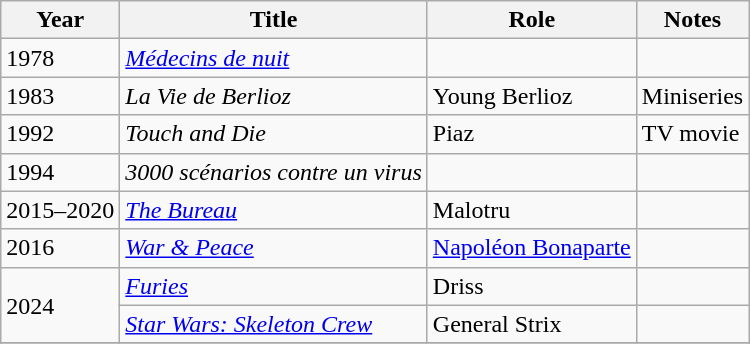<table class="wikitable">
<tr>
<th>Year</th>
<th>Title</th>
<th>Role</th>
<th>Notes</th>
</tr>
<tr>
<td>1978</td>
<td><em><a href='#'>Médecins de nuit</a></em></td>
<td></td>
<td></td>
</tr>
<tr>
<td>1983</td>
<td><em>La Vie de Berlioz</em></td>
<td>Young Berlioz</td>
<td>Miniseries</td>
</tr>
<tr>
<td>1992</td>
<td><em>Touch and Die</em></td>
<td>Piaz</td>
<td>TV movie</td>
</tr>
<tr>
<td>1994</td>
<td><em>3000 scénarios contre un virus</em></td>
<td></td>
<td></td>
</tr>
<tr>
<td>2015–2020</td>
<td><em><a href='#'>The Bureau</a></em></td>
<td>Malotru</td>
<td></td>
</tr>
<tr>
<td>2016</td>
<td><em><a href='#'>War & Peace</a></em></td>
<td><a href='#'>Napoléon Bonaparte</a></td>
<td></td>
</tr>
<tr>
<td rowspan=2>2024</td>
<td><em><a href='#'>Furies</a></em></td>
<td>Driss</td>
</tr>
<tr>
<td><em><a href='#'>Star Wars: Skeleton Crew</a></em></td>
<td>General Strix</td>
<td></td>
</tr>
<tr>
</tr>
</table>
